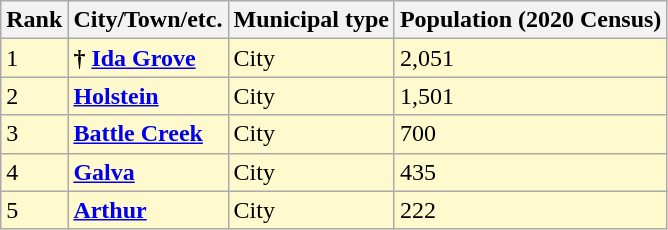<table class="wikitable sortable">
<tr>
<th>Rank</th>
<th>City/Town/etc.</th>
<th>Municipal type</th>
<th>Population (2020 Census)</th>
</tr>
<tr style="background-color:#FFFACD;">
<td>1</td>
<td><strong>†</strong> <strong><a href='#'>Ida Grove</a></strong></td>
<td>City</td>
<td>2,051</td>
</tr>
<tr style="background-color:#FFFACD;">
<td>2</td>
<td><strong><a href='#'>Holstein</a></strong></td>
<td>City</td>
<td>1,501</td>
</tr>
<tr style="background-color:#FFFACD;">
<td>3</td>
<td><strong><a href='#'>Battle Creek</a></strong></td>
<td>City</td>
<td>700</td>
</tr>
<tr style="background-color:#FFFACD;">
<td>4</td>
<td><strong><a href='#'>Galva</a></strong></td>
<td>City</td>
<td>435</td>
</tr>
<tr style="background-color:#FFFACD;">
<td>5</td>
<td><strong><a href='#'>Arthur</a></strong></td>
<td>City</td>
<td>222</td>
</tr>
</table>
